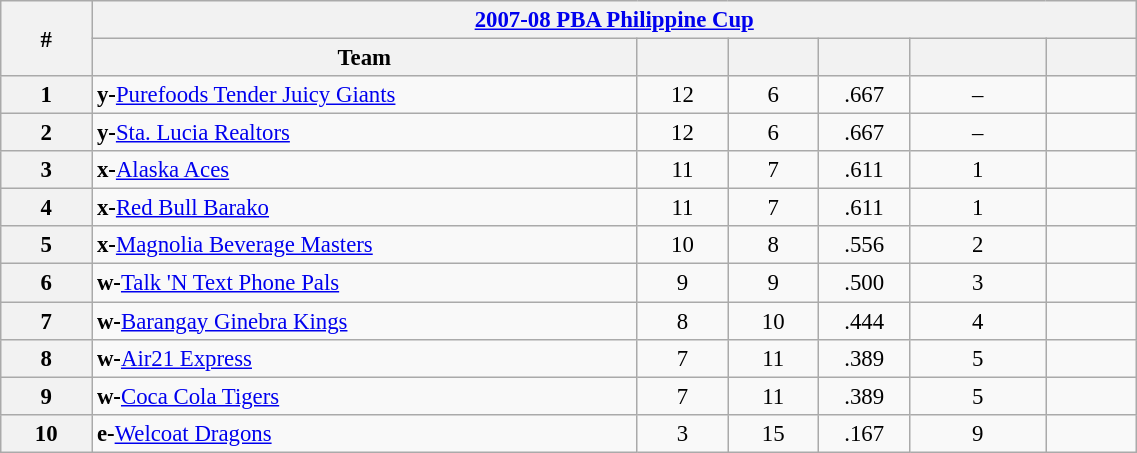<table class="wikitable" width="60%" style="font-size:95%;">
<tr>
<th width="5%" rowspan=2>#</th>
<th colspan="6" align="center"><strong><a href='#'>2007-08 PBA Philippine Cup</a></strong></th>
</tr>
<tr align=center>
<th width="30%">Team</th>
<th width="5%"></th>
<th width="5%"></th>
<th width="5%"></th>
<th width="7.5%"></th>
<th width="5%"></th>
</tr>
<tr align=center>
<th>1</th>
<td align=left><strong>y-</strong><a href='#'>Purefoods Tender Juicy Giants</a></td>
<td>12</td>
<td>6</td>
<td>.667</td>
<td>–</td>
<td></td>
</tr>
<tr align=center>
<th>2</th>
<td align=left><strong>y-</strong><a href='#'>Sta. Lucia Realtors</a></td>
<td>12</td>
<td>6</td>
<td>.667</td>
<td>–</td>
<td></td>
</tr>
<tr align=center>
<th>3</th>
<td align=left><strong>x-</strong><a href='#'>Alaska Aces</a></td>
<td>11</td>
<td>7</td>
<td>.611</td>
<td>1</td>
<td></td>
</tr>
<tr align=center>
<th>4</th>
<td align=left><strong>x-</strong><a href='#'>Red Bull Barako</a></td>
<td>11</td>
<td>7</td>
<td>.611</td>
<td>1</td>
<td></td>
</tr>
<tr align=center>
<th>5</th>
<td align=left><strong>x-</strong><a href='#'>Magnolia Beverage Masters</a></td>
<td>10</td>
<td>8</td>
<td>.556</td>
<td>2</td>
<td></td>
</tr>
<tr align=center>
<th>6</th>
<td align=left><strong>w-</strong><a href='#'>Talk 'N Text Phone Pals</a></td>
<td>9</td>
<td>9</td>
<td>.500</td>
<td>3</td>
<td></td>
</tr>
<tr align=center>
<th>7</th>
<td align=left><strong>w-</strong><a href='#'>Barangay Ginebra Kings</a></td>
<td>8</td>
<td>10</td>
<td>.444</td>
<td>4</td>
<td></td>
</tr>
<tr align=center>
<th>8</th>
<td align=left><strong>w-</strong><a href='#'>Air21 Express</a></td>
<td>7</td>
<td>11</td>
<td>.389</td>
<td>5</td>
<td></td>
</tr>
<tr align=center>
<th>9</th>
<td align=left><strong>w-</strong><a href='#'>Coca Cola Tigers</a></td>
<td>7</td>
<td>11</td>
<td>.389</td>
<td>5</td>
<td></td>
</tr>
<tr align=center>
<th>10</th>
<td align=left><strong>e-</strong><a href='#'>Welcoat Dragons</a></td>
<td>3</td>
<td>15</td>
<td>.167</td>
<td>9</td>
<td></td>
</tr>
</table>
